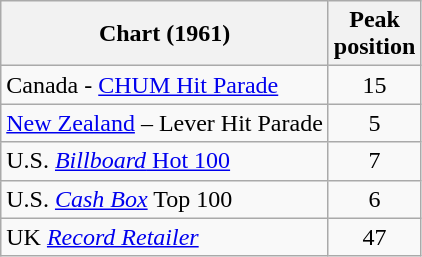<table class="wikitable sortable">
<tr>
<th align="left">Chart (1961)</th>
<th align="left">Peak<br>position</th>
</tr>
<tr>
<td>Canada - <a href='#'>CHUM Hit Parade</a></td>
<td style="text-align:center;">15</td>
</tr>
<tr>
<td><a href='#'>New Zealand</a> – Lever Hit Parade</td>
<td style="text-align:center;">5</td>
</tr>
<tr>
<td align="left">U.S. <a href='#'><em>Billboard</em> Hot 100</a></td>
<td align="center">7</td>
</tr>
<tr>
<td align="left">U.S. <em><a href='#'>Cash Box</a></em> Top 100</td>
<td align="center">6</td>
</tr>
<tr>
<td align="left">UK <em><a href='#'>Record Retailer</a></em></td>
<td align="center">47</td>
</tr>
</table>
